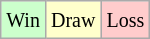<table class="wikitable">
<tr>
<td style="background-color: #CCFFCC;"><small>Win</small></td>
<td style="background-color: #FFFFCC;"><small>Draw</small></td>
<td style="background-color: #FFCCCC;"><small>Loss</small></td>
</tr>
</table>
